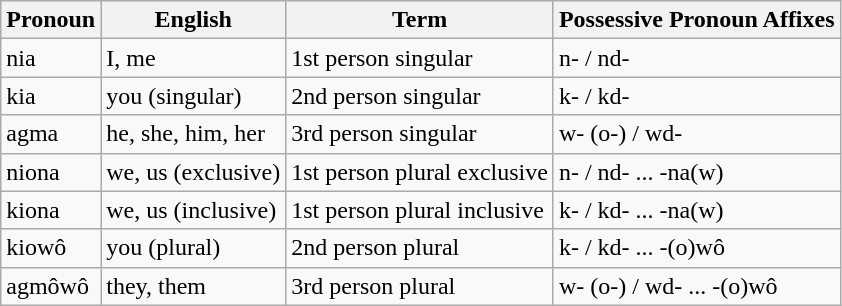<table class="wikitable">
<tr>
<th>Pronoun</th>
<th>English</th>
<th>Term</th>
<th>Possessive Pronoun Affixes</th>
</tr>
<tr>
<td>nia</td>
<td>I, me</td>
<td>1st person singular</td>
<td>n- / nd-</td>
</tr>
<tr>
<td>kia</td>
<td>you (singular)</td>
<td>2nd person singular</td>
<td>k- / kd-</td>
</tr>
<tr>
<td>agma</td>
<td>he, she, him, her</td>
<td>3rd person singular</td>
<td>w- (o-) / wd-</td>
</tr>
<tr>
<td>niona</td>
<td>we, us (exclusive)</td>
<td>1st person plural exclusive</td>
<td>n- / nd- ... -na(w)</td>
</tr>
<tr>
<td>kiona</td>
<td>we, us (inclusive)</td>
<td>1st person plural inclusive</td>
<td>k- / kd- ... -na(w)</td>
</tr>
<tr>
<td>kiowô</td>
<td>you (plural)</td>
<td>2nd person plural</td>
<td>k- / kd- ... -(o)wô</td>
</tr>
<tr>
<td>agmôwô</td>
<td>they, them</td>
<td>3rd person plural</td>
<td>w- (o-) / wd- ... -(o)wô</td>
</tr>
</table>
